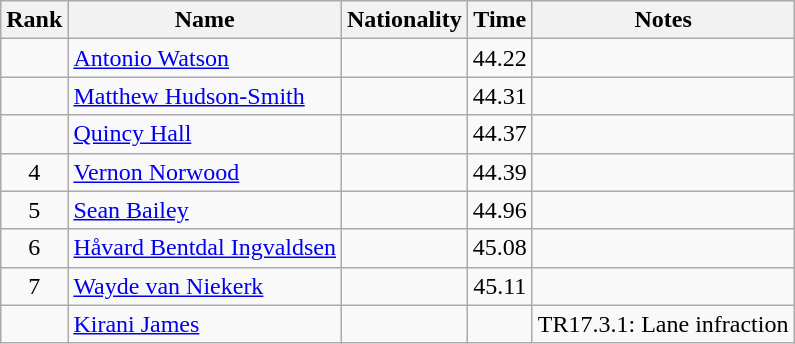<table class="wikitable sortable" style="text-align:center">
<tr>
<th>Rank</th>
<th>Name</th>
<th>Nationality</th>
<th>Time</th>
<th>Notes</th>
</tr>
<tr>
<td></td>
<td align="left"><a href='#'>Antonio Watson</a></td>
<td align="left"></td>
<td>44.22</td>
<td></td>
</tr>
<tr>
<td></td>
<td align="left"><a href='#'>Matthew Hudson-Smith</a></td>
<td align="left"></td>
<td>44.31</td>
<td></td>
</tr>
<tr>
<td></td>
<td align="left"><a href='#'>Quincy Hall</a></td>
<td align="left"></td>
<td>44.37</td>
<td></td>
</tr>
<tr>
<td>4</td>
<td align="left"><a href='#'>Vernon Norwood</a></td>
<td align="left"></td>
<td>44.39</td>
<td></td>
</tr>
<tr>
<td>5</td>
<td align="left"><a href='#'>Sean Bailey</a></td>
<td align="left"></td>
<td>44.96</td>
<td></td>
</tr>
<tr>
<td>6</td>
<td align="left"><a href='#'>Håvard Bentdal Ingvaldsen</a></td>
<td align="left"></td>
<td>45.08</td>
<td></td>
</tr>
<tr>
<td>7</td>
<td align="left"><a href='#'>Wayde van Niekerk</a></td>
<td align="left"></td>
<td>45.11</td>
<td></td>
</tr>
<tr>
<td></td>
<td align="left"><a href='#'>Kirani James</a></td>
<td align="left"></td>
<td></td>
<td>TR17.3.1: Lane infraction</td>
</tr>
</table>
